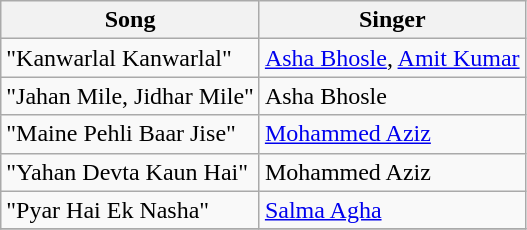<table class="wikitable">
<tr>
<th>Song</th>
<th>Singer</th>
</tr>
<tr>
<td>"Kanwarlal Kanwarlal"</td>
<td><a href='#'>Asha Bhosle</a>, <a href='#'>Amit Kumar</a></td>
</tr>
<tr>
<td>"Jahan Mile, Jidhar Mile"</td>
<td>Asha Bhosle</td>
</tr>
<tr>
<td>"Maine Pehli Baar Jise"</td>
<td><a href='#'>Mohammed Aziz</a></td>
</tr>
<tr>
<td>"Yahan Devta Kaun Hai"</td>
<td>Mohammed Aziz</td>
</tr>
<tr>
<td>"Pyar Hai Ek Nasha"</td>
<td><a href='#'>Salma Agha</a></td>
</tr>
<tr>
</tr>
</table>
